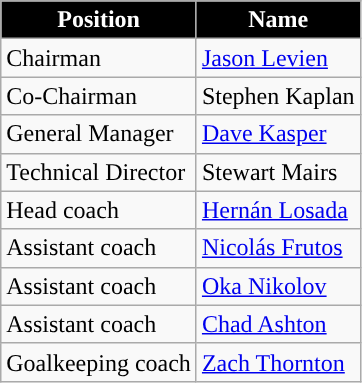<table class="wikitable">
<tr>
<th style="background:#000000; color:white;">Position</th>
<th style="background:#000000; color:white;">Name</th>
</tr>
<tr>
<td>Chairman</td>
<td align=left> <a href='#'>Jason Levien</a></td>
</tr>
<tr>
<td>Co-Chairman</td>
<td align=left> Stephen Kaplan</td>
</tr>
<tr>
<td>General Manager</td>
<td align=left> <a href='#'>Dave Kasper</a></td>
</tr>
<tr>
<td>Technical Director</td>
<td align=left> Stewart Mairs</td>
</tr>
<tr>
<td>Head coach</td>
<td align=left> <a href='#'>Hernán Losada</a></td>
</tr>
<tr>
<td>Assistant coach</td>
<td align=left> <a href='#'>Nicolás Frutos</a></td>
</tr>
<tr>
<td>Assistant coach</td>
<td align=left> <a href='#'>Oka Nikolov</a></td>
</tr>
<tr>
<td>Assistant coach</td>
<td align=left> <a href='#'>Chad Ashton</a></td>
</tr>
<tr>
<td>Goalkeeping coach</td>
<td align=left> <a href='#'>Zach Thornton</a></td>
</tr>
</table>
